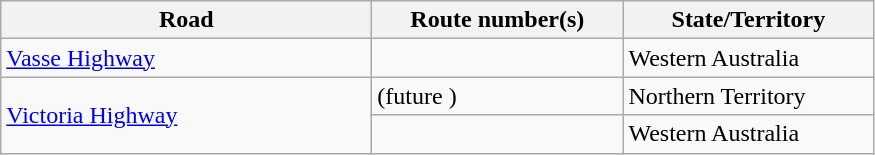<table class=wikitable>
<tr>
<th style="width:15em;">Road</th>
<th style="width:10em;">Route number(s)</th>
<th style="width:10em;">State/Territory</th>
</tr>
<tr>
<td><a href='#'>Vasse Highway</a></td>
<td> </td>
<td>Western Australia</td>
</tr>
<tr>
<td rowspan="2"><a href='#'>Victoria Highway</a></td>
<td> (future )</td>
<td>Northern Territory</td>
</tr>
<tr>
<td></td>
<td>Western Australia</td>
</tr>
</table>
